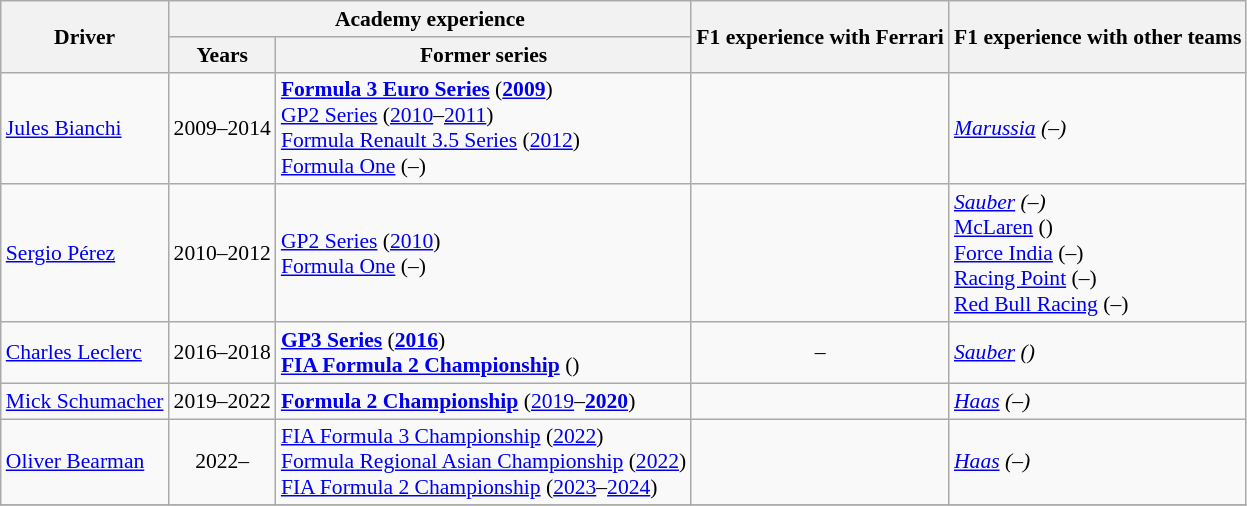<table class="wikitable sortable" style="font-size: 90%;">
<tr>
<th rowspan="2">Driver</th>
<th colspan="2">Academy experience</th>
<th rowspan="2">F1 experience with Ferrari</th>
<th rowspan="2">F1 experience with other teams</th>
</tr>
<tr>
<th>Years</th>
<th>Former series</th>
</tr>
<tr>
<td data-sort-value="BIA"> <a href='#'>Jules Bianchi</a></td>
<td align=center>2009–2014</td>
<td><strong><a href='#'>Formula 3 Euro Series</a></strong> (<strong><a href='#'>2009</a></strong>)<br><a href='#'>GP2 Series</a> (<a href='#'>2010</a>–<a href='#'>2011</a>)<br><a href='#'>Formula Renault 3.5 Series</a> (<a href='#'>2012</a>)<br><a href='#'>Formula One</a> (–)</td>
<td></td>
<td><em><a href='#'>Marussia</a> (–)</em></td>
</tr>
<tr>
<td data-sort-value="PER"> <a href='#'>Sergio Pérez</a></td>
<td align=center>2010–2012</td>
<td><a href='#'>GP2 Series</a> (<a href='#'>2010</a>)<br><a href='#'>Formula One</a> (–)</td>
<td></td>
<td><em><a href='#'>Sauber</a> (–)</em><br><a href='#'>McLaren</a> ()<br><a href='#'>Force India</a> (–)<br><a href='#'>Racing Point</a> (–)<br><a href='#'>Red Bull Racing</a> (–)</td>
</tr>
<tr>
<td data-sort-value="LEC"> <a href='#'>Charles Leclerc</a></td>
<td align=center>2016–2018</td>
<td><strong><a href='#'>GP3 Series</a></strong> (<strong><a href='#'>2016</a></strong>)<br><strong><a href='#'>FIA Formula 2 Championship</a></strong> (<strong></strong>)</td>
<td align=center>–</td>
<td><em><a href='#'>Sauber</a> ()</em></td>
</tr>
<tr>
<td data-sort-value="SCH"> <a href='#'>Mick Schumacher</a></td>
<td align=center>2019–2022</td>
<td><strong><a href='#'>Formula 2 Championship</a></strong> (<a href='#'>2019</a>–<strong><a href='#'>2020</a></strong>)</td>
<td></td>
<td><em><a href='#'>Haas</a> (–)</em></td>
</tr>
<tr>
<td data-sort-value="BEA"> <a href='#'>Oliver Bearman</a></td>
<td align=center>2022–</td>
<td><a href='#'>FIA Formula 3 Championship</a> (<a href='#'>2022</a>)<br><a href='#'>Formula Regional Asian Championship</a> (<a href='#'>2022</a>)<br><a href='#'>FIA Formula 2 Championship</a> (<a href='#'>2023</a>–<a href='#'>2024</a>)</td>
<td align=center></td>
<td><em><a href='#'>Haas</a> (–)</em></td>
</tr>
<tr>
</tr>
</table>
